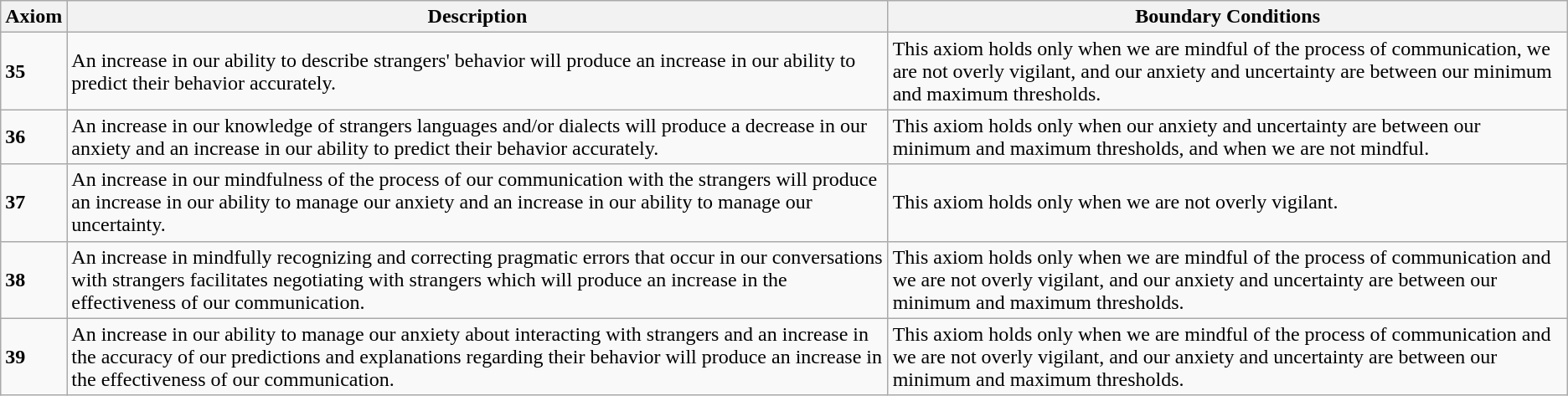<table class="wikitable">
<tr>
<th>Axiom</th>
<th>Description</th>
<th>Boundary Conditions</th>
</tr>
<tr>
<td><strong>35</strong></td>
<td>An increase in our ability to describe strangers' behavior will produce an increase in our ability to predict their behavior accurately.</td>
<td>This axiom holds only when we are mindful of the process of communication, we are not overly vigilant, and our anxiety and uncertainty are between our minimum and maximum thresholds.</td>
</tr>
<tr>
<td><strong>36</strong></td>
<td>An increase in our knowledge of strangers languages and/or dialects will produce a decrease in our anxiety and an increase in our ability to predict their behavior accurately.</td>
<td>This axiom holds only when our anxiety and uncertainty are between our minimum and maximum thresholds, and when we are not mindful.</td>
</tr>
<tr>
<td><strong>37</strong></td>
<td>An increase in our mindfulness of the process of our communication with the strangers will produce an increase in our ability to manage our anxiety and an increase in our ability to manage our uncertainty.</td>
<td>This axiom holds only when we are not overly vigilant.</td>
</tr>
<tr>
<td><strong>38</strong></td>
<td>An increase in mindfully recognizing and correcting pragmatic errors that occur in our conversations with strangers facilitates negotiating with strangers which will produce an increase in the effectiveness of our communication.</td>
<td>This axiom holds only when we are mindful of the process of communication and we are not overly vigilant, and our anxiety and uncertainty are between our minimum and maximum thresholds.</td>
</tr>
<tr>
<td><strong>39</strong></td>
<td>An increase in our ability to manage our anxiety about interacting with strangers and an increase in the accuracy of our predictions and explanations regarding their behavior will produce an increase in the effectiveness of our communication.</td>
<td>This axiom holds only when we are mindful of the process of communication and we are not overly vigilant, and our anxiety and uncertainty are between our minimum and maximum thresholds.</td>
</tr>
</table>
